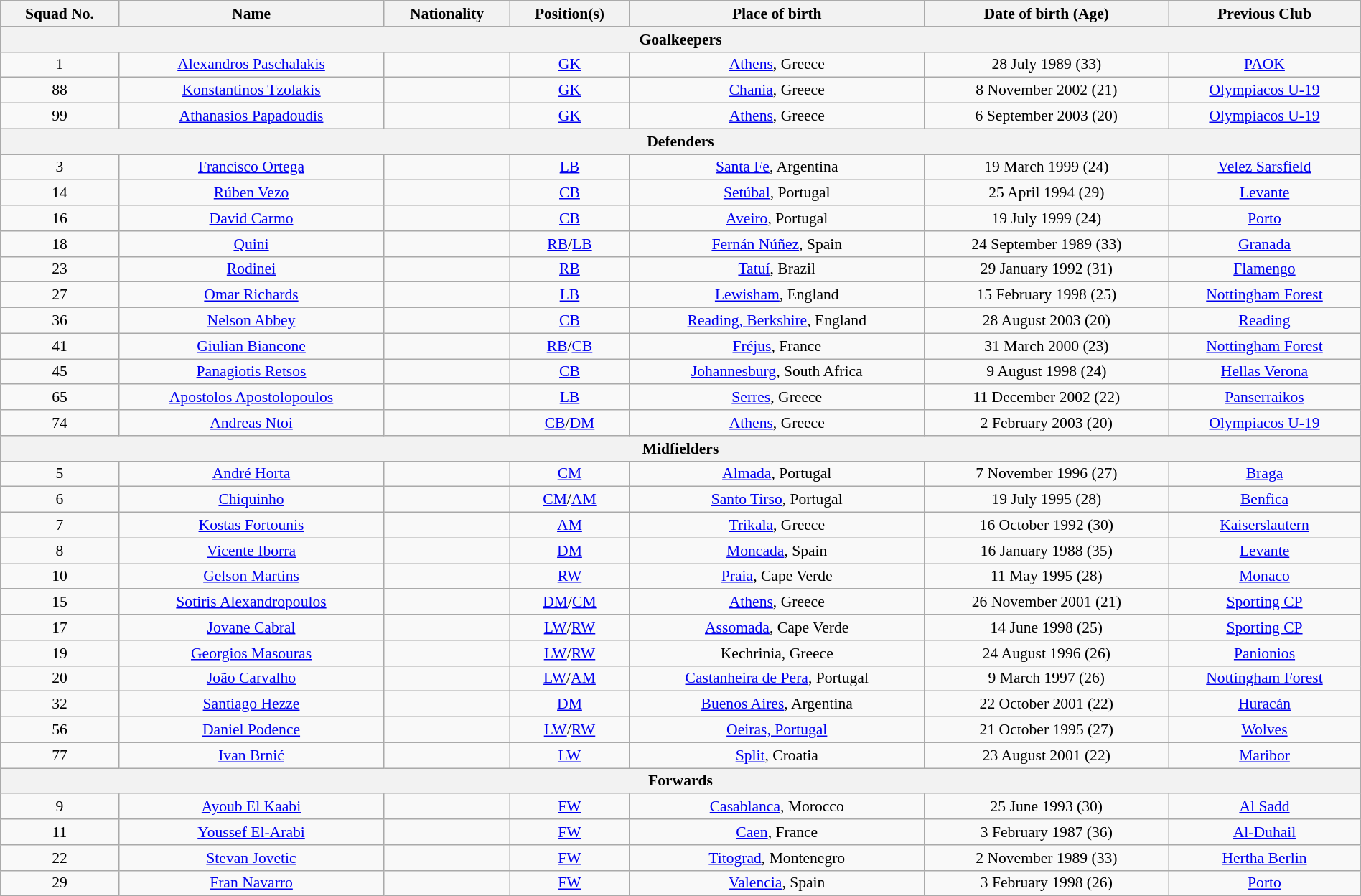<table class="wikitable" style="text-align:center; font-size:90%; width:100%">
<tr>
<th style="text-align:center;">Squad No.</th>
<th style="text-align:center;">Name</th>
<th style="text-align:center;">Nationality</th>
<th style="text-align:center;">Position(s)</th>
<th style="text-align:center;">Place of birth</th>
<th style="text-align:center;">Date of birth (Age)</th>
<th style="text-align:center;">Previous Club</th>
</tr>
<tr>
<th colspan="8" style="text-align:center">Goalkeepers</th>
</tr>
<tr>
<td>1</td>
<td><a href='#'>Alexandros Paschalakis</a></td>
<td></td>
<td><a href='#'>GK</a></td>
<td><a href='#'>Athens</a>, Greece</td>
<td>28 July 1989 (33)</td>
<td> <a href='#'>PAOK</a></td>
</tr>
<tr>
<td>88</td>
<td><a href='#'>Konstantinos Tzolakis</a></td>
<td></td>
<td><a href='#'>GK</a></td>
<td><a href='#'>Chania</a>, Greece</td>
<td>8 November 2002 (21)</td>
<td> <a href='#'>Olympiacos U-19</a></td>
</tr>
<tr>
<td>99</td>
<td><a href='#'>Athanasios Papadoudis</a></td>
<td></td>
<td><a href='#'>GK</a></td>
<td><a href='#'>Athens</a>, Greece</td>
<td>6 September 2003 (20)</td>
<td> <a href='#'>Olympiacos U-19</a></td>
</tr>
<tr>
<th colspan="8" style="text-align:center">Defenders</th>
</tr>
<tr>
<td>3</td>
<td><a href='#'>Francisco Ortega</a></td>
<td></td>
<td><a href='#'>LB</a></td>
<td><a href='#'>Santa Fe</a>, Argentina</td>
<td>19 March 1999 (24)</td>
<td> <a href='#'>Velez Sarsfield</a></td>
</tr>
<tr>
<td>14</td>
<td><a href='#'>Rúben Vezo</a></td>
<td></td>
<td><a href='#'>CB</a></td>
<td><a href='#'>Setúbal</a>, Portugal</td>
<td>25 April 1994 (29)</td>
<td> <a href='#'>Levante</a></td>
</tr>
<tr>
<td>16</td>
<td><a href='#'>David Carmo</a></td>
<td></td>
<td><a href='#'>CB</a></td>
<td><a href='#'>Aveiro</a>, Portugal</td>
<td>19 July 1999 (24)</td>
<td> <a href='#'>Porto</a></td>
</tr>
<tr>
<td>18</td>
<td><a href='#'>Quini</a></td>
<td></td>
<td><a href='#'>RB</a>/<a href='#'>LB</a></td>
<td><a href='#'>Fernán Núñez</a>, Spain</td>
<td>24 September 1989 (33)</td>
<td> <a href='#'>Granada</a></td>
</tr>
<tr>
<td>23</td>
<td><a href='#'>Rodinei</a></td>
<td></td>
<td><a href='#'>RB</a></td>
<td><a href='#'>Tatuí</a>, Brazil</td>
<td>29 January 1992 (31)</td>
<td> <a href='#'>Flamengo</a></td>
</tr>
<tr>
<td>27</td>
<td><a href='#'>Omar Richards</a></td>
<td></td>
<td><a href='#'>LB</a></td>
<td><a href='#'>Lewisham</a>, England</td>
<td>15 February 1998 (25)</td>
<td> <a href='#'>Nottingham Forest</a></td>
</tr>
<tr>
<td>36</td>
<td><a href='#'>Nelson Abbey</a></td>
<td></td>
<td><a href='#'>CB</a></td>
<td><a href='#'>Reading, Berkshire</a>, England</td>
<td>28 August 2003 (20)</td>
<td> <a href='#'>Reading</a></td>
</tr>
<tr>
<td>41</td>
<td><a href='#'>Giulian Biancone</a></td>
<td></td>
<td><a href='#'>RB</a>/<a href='#'>CB</a></td>
<td><a href='#'>Fréjus</a>, France</td>
<td>31 March 2000 (23)</td>
<td> <a href='#'>Nottingham Forest</a></td>
</tr>
<tr>
<td>45</td>
<td><a href='#'>Panagiotis Retsos</a></td>
<td></td>
<td><a href='#'>CB</a></td>
<td><a href='#'>Johannesburg</a>, South Africa</td>
<td>9 August 1998 (24)</td>
<td> <a href='#'>Hellas Verona</a></td>
</tr>
<tr>
<td>65</td>
<td><a href='#'>Apostolos Apostolopoulos</a></td>
<td></td>
<td><a href='#'>LB</a></td>
<td><a href='#'>Serres</a>, Greece</td>
<td>11 December 2002 (22)</td>
<td> <a href='#'>Panserraikos</a></td>
</tr>
<tr>
<td>74</td>
<td><a href='#'>Andreas Ntoi</a></td>
<td></td>
<td><a href='#'>CB</a>/<a href='#'>DM</a></td>
<td><a href='#'>Athens</a>, Greece</td>
<td>2 February 2003 (20)</td>
<td> <a href='#'>Olympiacos U-19</a></td>
</tr>
<tr>
<th colspan="8" style="text-align:center">Midfielders</th>
</tr>
<tr>
<td>5</td>
<td><a href='#'>André Horta</a></td>
<td></td>
<td><a href='#'>CM</a></td>
<td><a href='#'>Almada</a>, Portugal</td>
<td>7 November 1996 (27)</td>
<td> <a href='#'>Braga</a></td>
</tr>
<tr>
<td>6</td>
<td><a href='#'>Chiquinho</a></td>
<td></td>
<td><a href='#'>CM</a>/<a href='#'>AM</a></td>
<td><a href='#'>Santo Tirso</a>, Portugal</td>
<td>19 July 1995 (28)</td>
<td> <a href='#'>Benfica</a></td>
</tr>
<tr>
<td>7</td>
<td><a href='#'>Kostas Fortounis</a></td>
<td></td>
<td><a href='#'>AM</a></td>
<td><a href='#'>Trikala</a>, Greece</td>
<td>16 October 1992 (30)</td>
<td> <a href='#'>Kaiserslautern</a></td>
</tr>
<tr>
<td>8</td>
<td><a href='#'>Vicente Iborra</a></td>
<td></td>
<td><a href='#'>DM</a></td>
<td><a href='#'>Moncada</a>, Spain</td>
<td>16 January 1988 (35)</td>
<td> <a href='#'>Levante</a></td>
</tr>
<tr>
<td>10</td>
<td><a href='#'>Gelson Martins</a></td>
<td></td>
<td><a href='#'>RW</a></td>
<td><a href='#'>Praia</a>, Cape Verde</td>
<td>11 May 1995 (28)</td>
<td> <a href='#'>Monaco</a></td>
</tr>
<tr>
<td>15</td>
<td><a href='#'>Sotiris Alexandropoulos</a></td>
<td></td>
<td><a href='#'>DM</a>/<a href='#'>CM</a></td>
<td><a href='#'>Athens</a>, Greece</td>
<td>26 November 2001 (21)</td>
<td> <a href='#'>Sporting CP</a></td>
</tr>
<tr>
<td>17</td>
<td><a href='#'>Jovane Cabral</a></td>
<td></td>
<td><a href='#'>LW</a>/<a href='#'>RW</a></td>
<td><a href='#'>Assomada</a>, Cape Verde</td>
<td>14 June 1998 (25)</td>
<td> <a href='#'>Sporting CP</a></td>
</tr>
<tr>
<td>19</td>
<td><a href='#'>Georgios Masouras</a></td>
<td></td>
<td><a href='#'>LW</a>/<a href='#'>RW</a></td>
<td>Kechrinia, Greece</td>
<td>24 August 1996 (26)</td>
<td> <a href='#'>Panionios</a></td>
</tr>
<tr>
<td>20</td>
<td><a href='#'>João Carvalho</a></td>
<td></td>
<td><a href='#'>LW</a>/<a href='#'>AM</a></td>
<td><a href='#'>Castanheira de Pera</a>, Portugal</td>
<td>9 March 1997 (26)</td>
<td> <a href='#'>Nottingham Forest</a></td>
</tr>
<tr>
<td>32</td>
<td><a href='#'>Santiago Hezze</a></td>
<td></td>
<td><a href='#'>DM</a></td>
<td><a href='#'>Buenos Aires</a>, Argentina</td>
<td>22 October 2001 (22)</td>
<td> <a href='#'>Huracán</a></td>
</tr>
<tr>
<td>56</td>
<td><a href='#'>Daniel Podence</a></td>
<td></td>
<td><a href='#'>LW</a>/<a href='#'>RW</a></td>
<td><a href='#'>Oeiras, Portugal</a></td>
<td>21 October 1995 (27)</td>
<td> <a href='#'>Wolves</a></td>
</tr>
<tr>
<td>77</td>
<td><a href='#'>Ivan Brnić</a></td>
<td></td>
<td><a href='#'>LW</a></td>
<td><a href='#'>Split</a>, Croatia</td>
<td>23 August 2001 (22)</td>
<td> <a href='#'>Maribor</a></td>
</tr>
<tr>
<th colspan="8" style="text-align:center">Forwards</th>
</tr>
<tr>
<td>9</td>
<td><a href='#'>Ayoub El Kaabi</a></td>
<td></td>
<td><a href='#'>FW</a></td>
<td><a href='#'>Casablanca</a>, Morocco</td>
<td>25 June 1993 (30)</td>
<td> <a href='#'>Al Sadd</a></td>
</tr>
<tr>
<td>11</td>
<td><a href='#'>Youssef El-Arabi</a></td>
<td></td>
<td><a href='#'>FW</a></td>
<td><a href='#'>Caen</a>, France</td>
<td>3 February 1987 (36)</td>
<td> <a href='#'>Al-Duhail</a></td>
</tr>
<tr>
<td>22</td>
<td><a href='#'>Stevan Jovetic</a></td>
<td></td>
<td><a href='#'>FW</a></td>
<td><a href='#'>Titograd</a>, Montenegro</td>
<td>2 November 1989 (33)</td>
<td> <a href='#'>Hertha Berlin</a></td>
</tr>
<tr>
<td>29</td>
<td><a href='#'>Fran Navarro</a></td>
<td></td>
<td><a href='#'>FW</a></td>
<td><a href='#'>Valencia</a>, Spain</td>
<td>3 February 1998 (26)</td>
<td> <a href='#'>Porto</a></td>
</tr>
</table>
